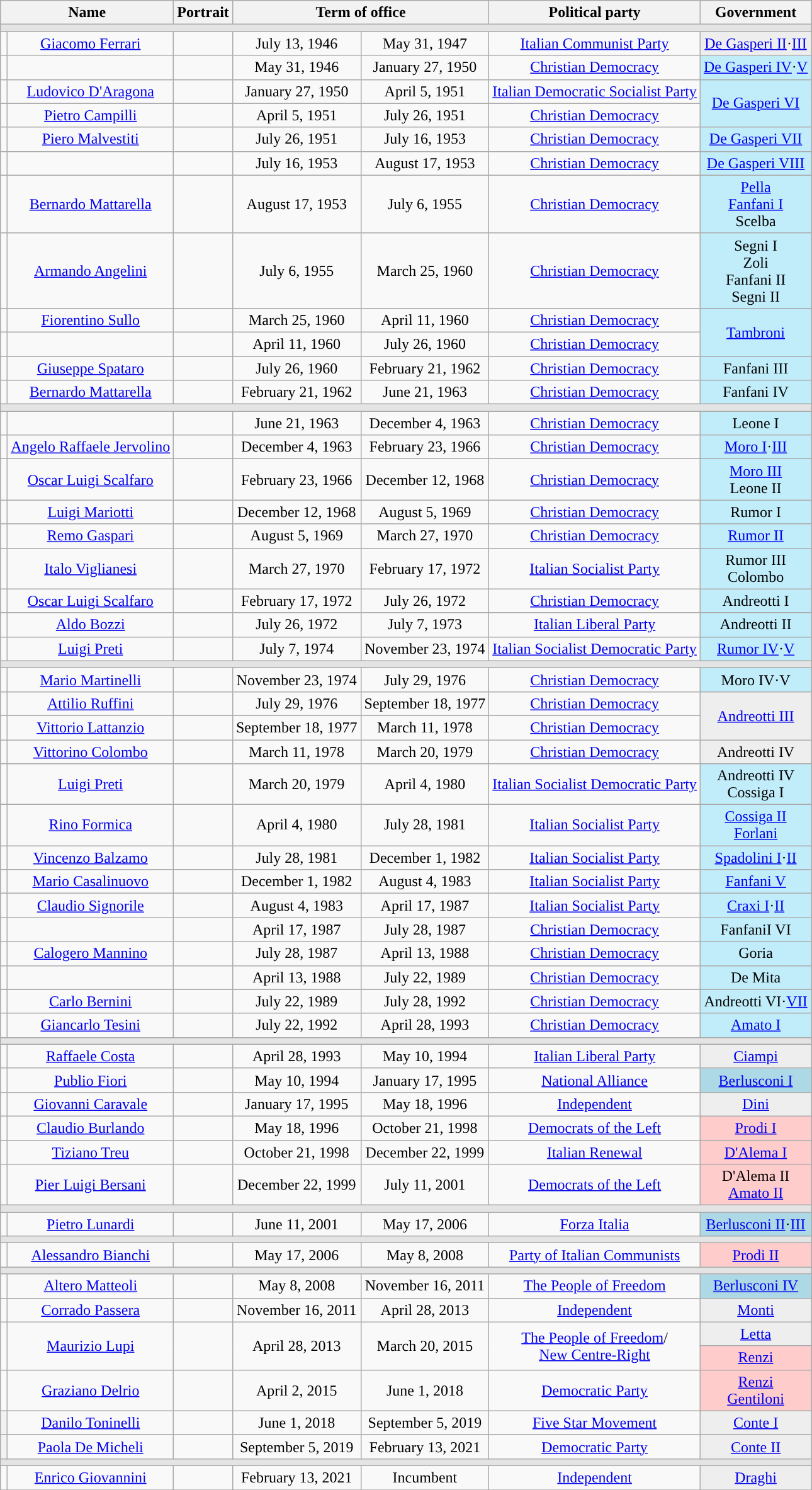<table class="wikitable" style="text-align:center">
<tr>
<th colspan=2>Name<br></th>
<th>Portrait</th>
<th colspan=2>Term of office</th>
<th>Political party</th>
<th>Government</th>
</tr>
<tr>
<td style="background:#E4E4E4;" colspan=7></td>
</tr>
<tr>
<td style="background:"></td>
<td><a href='#'>Giacomo Ferrari</a><br></td>
<td></td>
<td>July 13, 1946</td>
<td>May 31, 1947</td>
<td><a href='#'>Italian Communist Party</a></td>
<td bgcolor=#EEEEEE><a href='#'>De Gasperi II</a>·<a href='#'>III</a></td>
</tr>
<tr>
<td style="background:"></td>
<td><br></td>
<td></td>
<td>May 31, 1946</td>
<td>January 27, 1950</td>
<td><a href='#'>Christian Democracy</a></td>
<td bgcolor=#C1ECFA><a href='#'>De Gasperi IV</a>·<a href='#'>V</a></td>
</tr>
<tr>
<td style="background:"></td>
<td><a href='#'>Ludovico D'Aragona</a><br></td>
<td></td>
<td>January 27, 1950</td>
<td>April 5, 1951</td>
<td><a href='#'>Italian Democratic Socialist Party</a></td>
<td rowspan=2 bgcolor=#C1ECFA><a href='#'>De Gasperi VI</a></td>
</tr>
<tr>
<td style="background:"></td>
<td><a href='#'>Pietro Campilli</a><br></td>
<td></td>
<td>April 5, 1951</td>
<td>July 26, 1951</td>
<td><a href='#'>Christian Democracy</a></td>
</tr>
<tr>
<td style="background:"></td>
<td><a href='#'>Piero Malvestiti</a><br></td>
<td></td>
<td>July 26, 1951</td>
<td>July 16, 1953</td>
<td><a href='#'>Christian Democracy</a></td>
<td bgcolor=#C1ECFA><a href='#'>De Gasperi VII</a></td>
</tr>
<tr>
<td style="background:"></td>
<td><br></td>
<td></td>
<td>July 16, 1953</td>
<td>August 17, 1953</td>
<td><a href='#'>Christian Democracy</a></td>
<td bgcolor=#C1ECFA><a href='#'>De Gasperi VIII</a></td>
</tr>
<tr>
<td style="background:"></td>
<td><a href='#'>Bernardo Mattarella</a><br></td>
<td></td>
<td>August 17, 1953</td>
<td>July 6, 1955</td>
<td><a href='#'>Christian Democracy</a></td>
<td bgcolor=#C1ECFA><a href='#'>Pella</a><br><a href='#'>Fanfani I</a><br>Scelba</td>
</tr>
<tr>
<td style="background:"></td>
<td><a href='#'>Armando Angelini</a><br></td>
<td></td>
<td>July 6, 1955</td>
<td>March 25, 1960</td>
<td><a href='#'>Christian Democracy</a></td>
<td bgcolor=#C1ECFA>Segni I<br>Zoli<br>Fanfani II<br>Segni II</td>
</tr>
<tr>
<td style="background:"></td>
<td><a href='#'>Fiorentino Sullo</a><br></td>
<td></td>
<td>March 25, 1960</td>
<td>April 11, 1960</td>
<td><a href='#'>Christian Democracy</a></td>
<td rowspan=2 bgcolor=#C1ECFA><a href='#'>Tambroni</a></td>
</tr>
<tr>
<td style="background:"></td>
<td><br></td>
<td></td>
<td>April 11, 1960</td>
<td>July 26, 1960</td>
<td><a href='#'>Christian Democracy</a></td>
</tr>
<tr>
<td style="background:"></td>
<td><a href='#'>Giuseppe Spataro</a><br></td>
<td></td>
<td>July 26, 1960</td>
<td>February 21, 1962</td>
<td><a href='#'>Christian Democracy</a></td>
<td bgcolor=#C1ECFA>Fanfani III</td>
</tr>
<tr>
<td style="background:"></td>
<td><a href='#'>Bernardo Mattarella</a><br></td>
<td></td>
<td>February 21, 1962</td>
<td>June 21, 1963</td>
<td><a href='#'>Christian Democracy</a></td>
<td bgcolor=#C1ECFA>Fanfani IV</td>
</tr>
<tr>
<td style="background:#E4E4E4;" colspan=7></td>
</tr>
<tr>
<td style="background:"></td>
<td><br></td>
<td></td>
<td>June 21, 1963</td>
<td>December 4, 1963</td>
<td><a href='#'>Christian Democracy</a></td>
<td bgcolor=#C1ECFA>Leone I</td>
</tr>
<tr>
<td style="background:"></td>
<td><a href='#'>Angelo Raffaele Jervolino</a><br></td>
<td></td>
<td>December 4, 1963</td>
<td>February 23, 1966</td>
<td><a href='#'>Christian Democracy</a></td>
<td bgcolor=#C1ECFA><a href='#'>Moro I</a>·<a href='#'>III</a></td>
</tr>
<tr>
<td style="background:"></td>
<td><a href='#'>Oscar Luigi Scalfaro</a><br></td>
<td></td>
<td>February 23, 1966</td>
<td>December 12, 1968</td>
<td><a href='#'>Christian Democracy</a></td>
<td bgcolor=#C1ECFA><a href='#'>Moro III</a><br>Leone II</td>
</tr>
<tr>
<td style="background:"></td>
<td><a href='#'>Luigi Mariotti</a><br></td>
<td></td>
<td>December 12, 1968</td>
<td>August 5, 1969</td>
<td><a href='#'>Christian Democracy</a></td>
<td bgcolor=#C1ECFA>Rumor I</td>
</tr>
<tr>
<td style="background:"></td>
<td><a href='#'>Remo Gaspari</a><br></td>
<td></td>
<td>August 5, 1969</td>
<td>March 27, 1970</td>
<td><a href='#'>Christian Democracy</a></td>
<td bgcolor=#C1ECFA><a href='#'>Rumor II</a></td>
</tr>
<tr>
<td style="background:"></td>
<td><a href='#'>Italo Viglianesi</a><br></td>
<td></td>
<td>March 27, 1970</td>
<td>February 17, 1972</td>
<td><a href='#'>Italian Socialist Party</a></td>
<td bgcolor=#C1ECFA>Rumor III<br>Colombo</td>
</tr>
<tr>
<td style="background:"></td>
<td><a href='#'>Oscar Luigi Scalfaro</a><br></td>
<td></td>
<td>February 17, 1972</td>
<td>July 26, 1972</td>
<td><a href='#'>Christian Democracy</a></td>
<td bgcolor=#C1ECFA>Andreotti I</td>
</tr>
<tr>
<td style="background:"></td>
<td><a href='#'>Aldo Bozzi</a><br></td>
<td></td>
<td>July 26, 1972</td>
<td>July 7, 1973</td>
<td><a href='#'>Italian Liberal Party</a></td>
<td bgcolor=#C1ECFA>Andreotti II</td>
</tr>
<tr>
<td style="background:"></td>
<td><a href='#'>Luigi Preti</a><br></td>
<td></td>
<td>July 7, 1974</td>
<td>November 23, 1974</td>
<td><a href='#'>Italian Socialist Democratic Party</a></td>
<td bgcolor=#C1ECFA><a href='#'>Rumor IV</a>·<a href='#'>V</a></td>
</tr>
<tr>
<td style="background:#E4E4E4;" colspan=7></td>
</tr>
<tr>
<td style="background:"></td>
<td><a href='#'>Mario Martinelli</a><br></td>
<td></td>
<td>November 23, 1974</td>
<td>July 29, 1976</td>
<td><a href='#'>Christian Democracy</a></td>
<td bgcolor=#C1ECFA>Moro IV·V</td>
</tr>
<tr>
<td style="background:"></td>
<td><a href='#'>Attilio Ruffini</a><br></td>
<td></td>
<td>July 29, 1976</td>
<td>September 18, 1977</td>
<td><a href='#'>Christian Democracy</a></td>
<td rowspan=2 bgcolor=#EEEEEE><a href='#'>Andreotti III</a></td>
</tr>
<tr>
<td style="background:"></td>
<td><a href='#'>Vittorio Lattanzio</a><br></td>
<td></td>
<td>September 18, 1977</td>
<td>March 11, 1978</td>
<td><a href='#'>Christian Democracy</a></td>
</tr>
<tr>
<td style="background:"></td>
<td><a href='#'>Vittorino Colombo</a><br></td>
<td></td>
<td>March 11, 1978</td>
<td>March 20, 1979</td>
<td><a href='#'>Christian Democracy</a></td>
<td bgcolor=#EEEEEE>Andreotti IV</td>
</tr>
<tr>
<td style="background:"></td>
<td><a href='#'>Luigi Preti</a><br></td>
<td></td>
<td>March 20, 1979</td>
<td>April 4, 1980</td>
<td><a href='#'>Italian Socialist Democratic Party</a></td>
<td bgcolor=#C1ECFA>Andreotti IV<br>Cossiga I</td>
</tr>
<tr>
<td style="background:"></td>
<td><a href='#'>Rino Formica</a><br></td>
<td></td>
<td>April 4, 1980</td>
<td>July 28, 1981</td>
<td><a href='#'>Italian Socialist Party</a></td>
<td bgcolor=#C1ECFA><a href='#'>Cossiga II</a><br><a href='#'>Forlani</a></td>
</tr>
<tr>
<td style="background:"></td>
<td><a href='#'>Vincenzo Balzamo</a><br></td>
<td></td>
<td>July 28, 1981</td>
<td>December 1, 1982</td>
<td><a href='#'>Italian Socialist Party</a></td>
<td bgcolor=#C1ECFA><a href='#'>Spadolini I</a>·<a href='#'>II</a></td>
</tr>
<tr>
<td style="background:"></td>
<td><a href='#'>Mario Casalinuovo</a><br></td>
<td></td>
<td>December 1, 1982</td>
<td>August 4, 1983</td>
<td><a href='#'>Italian Socialist Party</a></td>
<td bgcolor=#C1ECFA><a href='#'>Fanfani V</a></td>
</tr>
<tr>
<td style="background:"></td>
<td><a href='#'>Claudio Signorile</a><br></td>
<td></td>
<td>August 4, 1983</td>
<td>April 17, 1987</td>
<td><a href='#'>Italian Socialist Party</a></td>
<td bgcolor=#C1ECFA><a href='#'>Craxi I</a>·<a href='#'>II</a></td>
</tr>
<tr>
<td style="background:"></td>
<td><br></td>
<td></td>
<td>April 17, 1987</td>
<td>July 28, 1987</td>
<td><a href='#'>Christian Democracy</a></td>
<td bgcolor=#C1ECFA>FanfaniI VI</td>
</tr>
<tr>
<td style="background:"></td>
<td><a href='#'>Calogero Mannino</a><br></td>
<td></td>
<td>July 28, 1987</td>
<td>April 13, 1988</td>
<td><a href='#'>Christian Democracy</a></td>
<td bgcolor=#C1ECFA>Goria</td>
</tr>
<tr>
<td style="background:"></td>
<td><br></td>
<td></td>
<td>April 13, 1988</td>
<td>July 22, 1989</td>
<td><a href='#'>Christian Democracy</a></td>
<td bgcolor=#C1ECFA>De Mita</td>
</tr>
<tr>
<td style="background:"></td>
<td><a href='#'>Carlo Bernini</a><br></td>
<td></td>
<td>July 22, 1989</td>
<td>July 28, 1992</td>
<td><a href='#'>Christian Democracy</a></td>
<td bgcolor=#C1ECFA>Andreotti VI·<a href='#'>VII</a></td>
</tr>
<tr>
<td style="background:"></td>
<td><a href='#'>Giancarlo Tesini</a><br></td>
<td></td>
<td>July 22, 1992</td>
<td>April 28, 1993</td>
<td><a href='#'>Christian Democracy</a></td>
<td bgcolor=#C1ECFA><a href='#'>Amato I</a></td>
</tr>
<tr>
<td style="background:#E4E4E4;" colspan=7></td>
</tr>
<tr>
<td style="background:"></td>
<td><a href='#'>Raffaele Costa</a><br></td>
<td></td>
<td>April 28, 1993</td>
<td>May 10, 1994</td>
<td><a href='#'>Italian Liberal Party</a></td>
<td bgcolor=#EEEEEE><a href='#'>Ciampi</a></td>
</tr>
<tr>
<td style="background:"></td>
<td><a href='#'>Publio Fiori</a><br></td>
<td></td>
<td>May 10, 1994</td>
<td>January 17, 1995</td>
<td><a href='#'>National Alliance</a></td>
<td bgcolor=#ADD8E6><a href='#'>Berlusconi I</a></td>
</tr>
<tr>
<td style="background:"></td>
<td><a href='#'>Giovanni Caravale</a><br></td>
<td></td>
<td>January 17, 1995</td>
<td>May 18, 1996</td>
<td><a href='#'>Independent</a></td>
<td bgcolor=#EEEEEE><a href='#'>Dini</a></td>
</tr>
<tr>
<td style="background:"></td>
<td><a href='#'>Claudio Burlando</a><br></td>
<td></td>
<td>May 18, 1996</td>
<td>October 21, 1998</td>
<td><a href='#'>Democrats of the Left</a></td>
<td bgcolor=#FFCCCC><a href='#'>Prodi I</a></td>
</tr>
<tr>
<td style="background:"></td>
<td><a href='#'>Tiziano Treu</a><br></td>
<td></td>
<td>October 21, 1998</td>
<td>December 22, 1999</td>
<td><a href='#'>Italian Renewal</a></td>
<td bgcolor=#FFCCCC><a href='#'>D'Alema I</a></td>
</tr>
<tr>
<td style="background:"></td>
<td><a href='#'>Pier Luigi Bersani</a><br></td>
<td></td>
<td>December 22, 1999</td>
<td>July 11, 2001</td>
<td><a href='#'>Democrats of the Left</a></td>
<td bgcolor=#FFCCCC>D'Alema II<br><a href='#'>Amato II</a></td>
</tr>
<tr>
<td style="background:#E4E4E4;" colspan=7></td>
</tr>
<tr>
<td style="background:"></td>
<td><a href='#'>Pietro Lunardi</a><br></td>
<td></td>
<td>June 11, 2001</td>
<td>May 17, 2006</td>
<td><a href='#'>Forza Italia</a></td>
<td bgcolor=#ADD8E6><a href='#'>Berlusconi II</a>·<a href='#'>III</a></td>
</tr>
<tr>
<td style="background:#E4E4E4;" colspan=7></td>
</tr>
<tr>
<td style="background:"></td>
<td><a href='#'>Alessandro Bianchi</a><br></td>
<td></td>
<td>May 17, 2006</td>
<td>May 8, 2008</td>
<td><a href='#'>Party of Italian Communists</a></td>
<td bgcolor=#FFCCCC><a href='#'>Prodi II</a></td>
</tr>
<tr>
<td style="background:#E4E4E4;" colspan=7></td>
</tr>
<tr>
<td style="background:"></td>
<td><a href='#'>Altero Matteoli</a><br></td>
<td></td>
<td>May 8, 2008</td>
<td>November 16, 2011</td>
<td><a href='#'>The People of Freedom</a></td>
<td bgcolor=#ADD8E6><a href='#'>Berlusconi IV</a></td>
</tr>
<tr>
<td style="background:"></td>
<td><a href='#'>Corrado Passera</a><br></td>
<td></td>
<td>November 16, 2011</td>
<td>April 28, 2013</td>
<td><a href='#'>Independent</a></td>
<td bgcolor=#EEEEEE><a href='#'>Monti</a></td>
</tr>
<tr>
<td rowspan=2 style="background:"></td>
<td rowspan=2><a href='#'>Maurizio Lupi</a><br></td>
<td rowspan=2></td>
<td rowspan=2>April 28, 2013</td>
<td rowspan=2>March  20, 2015</td>
<td rowspan=2><a href='#'>The People of Freedom</a>/<br><a href='#'>New Centre-Right</a></td>
<td bgcolor=#EEEEEE><a href='#'>Letta</a></td>
</tr>
<tr>
<td bgcolor=#FFCCCC><a href='#'>Renzi</a></td>
</tr>
<tr>
<td style="background:"></td>
<td><a href='#'>Graziano Delrio</a><br></td>
<td></td>
<td>April 2, 2015</td>
<td>June 1, 2018</td>
<td><a href='#'>Democratic Party</a></td>
<td bgcolor=#FFCCCC><a href='#'>Renzi</a><br><a href='#'>Gentiloni</a></td>
</tr>
<tr>
<th style="background:"></th>
<td><a href='#'>Danilo Toninelli</a><br></td>
<td></td>
<td>June 1, 2018</td>
<td>September 5, 2019</td>
<td><a href='#'>Five Star Movement</a></td>
<td bgcolor=#EEEEEE><a href='#'>Conte I</a></td>
</tr>
<tr>
<th style="background:"></th>
<td><a href='#'>Paola De Micheli</a><br></td>
<td></td>
<td>September 5, 2019</td>
<td>February 13, 2021</td>
<td><a href='#'>Democratic Party</a></td>
<td bgcolor=#EEEEEE><a href='#'>Conte II</a></td>
</tr>
<tr>
<td style="background:#E4E4E4;" colspan=7></td>
</tr>
<tr>
<td style="background:"></td>
<td><a href='#'>Enrico Giovannini</a><br></td>
<td></td>
<td>February 13, 2021</td>
<td>Incumbent</td>
<td><a href='#'>Independent</a></td>
<td bgcolor=#EEEEEE><a href='#'>Draghi</a></td>
</tr>
<tr>
</tr>
</table>
